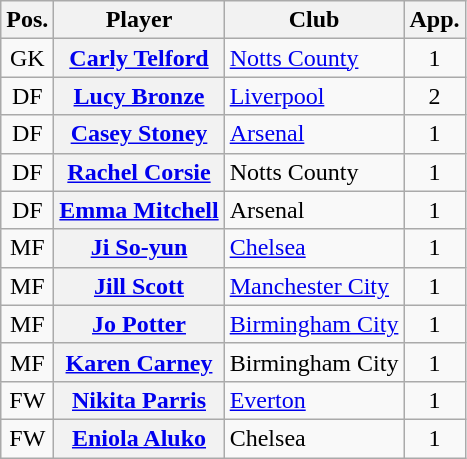<table class="wikitable plainrowheaders" style="text-align: left">
<tr>
<th scope=col>Pos.</th>
<th scope=col>Player</th>
<th scope=col>Club</th>
<th scope=col>App.</th>
</tr>
<tr>
<td style=text-align:center>GK</td>
<th scope=row><a href='#'>Carly Telford</a></th>
<td><a href='#'>Notts County</a></td>
<td style=text-align:center>1</td>
</tr>
<tr>
<td style=text-align:center>DF</td>
<th scope=row><a href='#'>Lucy Bronze</a> </th>
<td><a href='#'>Liverpool</a></td>
<td style=text-align:center>2</td>
</tr>
<tr>
<td style=text-align:center>DF</td>
<th scope=row><a href='#'>Casey Stoney</a></th>
<td><a href='#'>Arsenal</a></td>
<td style=text-align:center>1</td>
</tr>
<tr>
<td style=text-align:center>DF</td>
<th scope=row><a href='#'>Rachel Corsie</a></th>
<td>Notts County</td>
<td style=text-align:center>1</td>
</tr>
<tr>
<td style=text-align:center>DF</td>
<th scope=row><a href='#'>Emma Mitchell</a></th>
<td>Arsenal</td>
<td style=text-align:center>1</td>
</tr>
<tr>
<td style=text-align:center>MF</td>
<th scope=row><a href='#'>Ji So-yun</a></th>
<td><a href='#'>Chelsea</a></td>
<td style=text-align:center>1</td>
</tr>
<tr>
<td style=text-align:center>MF</td>
<th scope=row><a href='#'>Jill Scott</a></th>
<td><a href='#'>Manchester City</a></td>
<td style=text-align:center>1</td>
</tr>
<tr>
<td style=text-align:center>MF</td>
<th scope=row><a href='#'>Jo Potter</a></th>
<td><a href='#'>Birmingham City</a></td>
<td style=text-align:center>1</td>
</tr>
<tr>
<td style=text-align:center>MF</td>
<th scope=row><a href='#'>Karen Carney</a></th>
<td>Birmingham City</td>
<td style=text-align:center>1</td>
</tr>
<tr>
<td style=text-align:center>FW</td>
<th scope=row><a href='#'>Nikita Parris</a></th>
<td><a href='#'>Everton</a></td>
<td style=text-align:center>1</td>
</tr>
<tr>
<td style=text-align:center>FW</td>
<th scope=row><a href='#'>Eniola Aluko</a></th>
<td>Chelsea</td>
<td style=text-align:center>1</td>
</tr>
</table>
